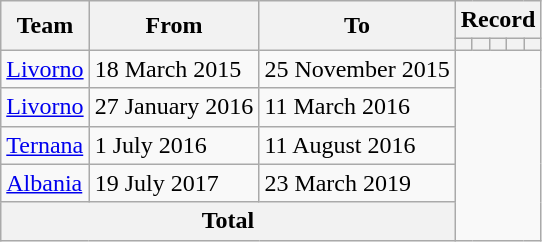<table class=wikitable style="text-align: center">
<tr>
<th rowspan=2>Team</th>
<th rowspan=2>From</th>
<th rowspan=2>To</th>
<th colspan=5>Record</th>
</tr>
<tr>
<th></th>
<th></th>
<th></th>
<th></th>
<th></th>
</tr>
<tr>
<td align=left><a href='#'>Livorno</a></td>
<td align=left>18 March 2015</td>
<td align=left>25 November 2015<br></td>
</tr>
<tr>
<td align=left><a href='#'>Livorno</a></td>
<td align=left>27 January 2016</td>
<td align=left>11 March 2016<br></td>
</tr>
<tr>
<td align=left><a href='#'>Ternana</a></td>
<td align=left>1 July 2016</td>
<td align=left>11 August 2016<br></td>
</tr>
<tr>
<td align=left><a href='#'>Albania</a></td>
<td align=left>19 July 2017</td>
<td align=left>23 March 2019<br></td>
</tr>
<tr>
<th colspan=3>Total<br></th>
</tr>
</table>
